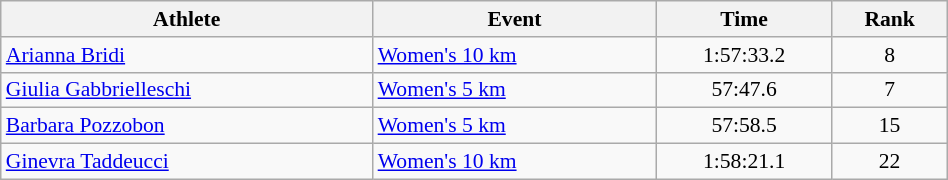<table class="wikitable" style="text-align:center; font-size:90%; width:50%;">
<tr>
<th>Athlete</th>
<th>Event</th>
<th>Time</th>
<th>Rank</th>
</tr>
<tr>
<td align=left><a href='#'>Arianna Bridi</a></td>
<td align=left><a href='#'>Women's 10 km</a></td>
<td>1:57:33.2</td>
<td>8</td>
</tr>
<tr>
<td align=left><a href='#'>Giulia Gabbrielleschi</a></td>
<td align=left><a href='#'>Women's 5 km</a></td>
<td>57:47.6</td>
<td>7</td>
</tr>
<tr>
<td align=left><a href='#'>Barbara Pozzobon</a></td>
<td align=left><a href='#'>Women's 5 km</a></td>
<td>57:58.5</td>
<td>15</td>
</tr>
<tr>
<td align=left><a href='#'>Ginevra Taddeucci</a></td>
<td align=left><a href='#'>Women's 10 km</a></td>
<td>1:58:21.1</td>
<td>22</td>
</tr>
</table>
